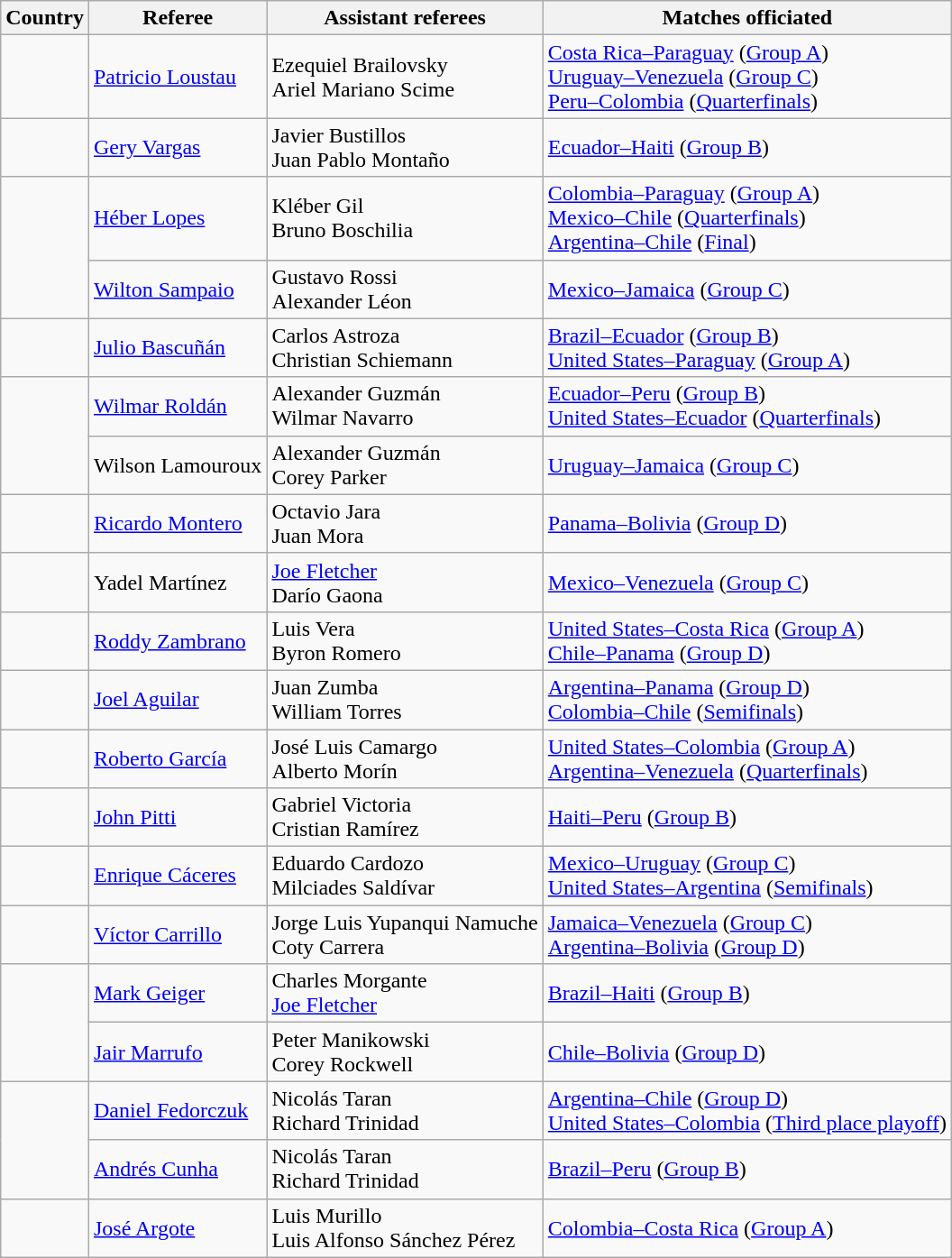<table class="wikitable">
<tr>
<th>Country</th>
<th>Referee</th>
<th>Assistant referees</th>
<th>Matches officiated</th>
</tr>
<tr>
<td></td>
<td><a href='#'>Patricio Loustau</a></td>
<td>Ezequiel Brailovsky<br>Ariel Mariano Scime</td>
<td><a href='#'>Costa Rica–Paraguay</a> (<a href='#'>Group A</a>)<br><a href='#'>Uruguay–Venezuela</a> (<a href='#'>Group C</a>)<br><a href='#'>Peru–Colombia</a> (<a href='#'>Quarterfinals</a>)</td>
</tr>
<tr>
<td></td>
<td><a href='#'>Gery Vargas</a></td>
<td>Javier Bustillos<br>Juan Pablo Montaño</td>
<td><a href='#'>Ecuador–Haiti</a> (<a href='#'>Group B</a>)</td>
</tr>
<tr>
<td rowspan="2"></td>
<td><a href='#'>Héber Lopes</a></td>
<td>Kléber Gil<br>Bruno Boschilia</td>
<td><a href='#'>Colombia–Paraguay</a> (<a href='#'>Group A</a>)<br><a href='#'>Mexico–Chile</a> (<a href='#'>Quarterfinals</a>)<br><a href='#'>Argentina–Chile</a> (<a href='#'>Final</a>)</td>
</tr>
<tr>
<td><a href='#'>Wilton Sampaio</a></td>
<td> Gustavo Rossi<br> Alexander Léon</td>
<td><a href='#'>Mexico–Jamaica</a> (<a href='#'>Group C</a>)</td>
</tr>
<tr>
<td></td>
<td><a href='#'>Julio Bascuñán</a></td>
<td>Carlos Astroza<br>Christian Schiemann</td>
<td><a href='#'>Brazil–Ecuador</a> (<a href='#'>Group B</a>)<br><a href='#'>United States–Paraguay</a> (<a href='#'>Group A</a>)</td>
</tr>
<tr>
<td rowspan="2"></td>
<td><a href='#'>Wilmar Roldán</a></td>
<td>Alexander Guzmán<br>Wilmar Navarro</td>
<td><a href='#'>Ecuador–Peru</a> (<a href='#'>Group B</a>)<br><a href='#'>United States–Ecuador</a> (<a href='#'>Quarterfinals</a>)</td>
</tr>
<tr>
<td>Wilson Lamouroux</td>
<td>Alexander Guzmán<br> Corey Parker</td>
<td><a href='#'>Uruguay–Jamaica</a> (<a href='#'>Group C</a>)</td>
</tr>
<tr>
<td></td>
<td><a href='#'>Ricardo Montero</a></td>
<td>Octavio Jara<br>Juan Mora</td>
<td><a href='#'>Panama–Bolivia</a> (<a href='#'>Group D</a>)</td>
</tr>
<tr>
<td></td>
<td>Yadel Martínez</td>
<td> <a href='#'>Joe Fletcher</a><br> Darío Gaona</td>
<td><a href='#'>Mexico–Venezuela</a> (<a href='#'>Group C</a>)</td>
</tr>
<tr>
<td></td>
<td><a href='#'>Roddy Zambrano</a></td>
<td>Luis Vera<br>Byron Romero</td>
<td><a href='#'>United States–Costa Rica</a> (<a href='#'>Group A</a>)<br><a href='#'>Chile–Panama</a> (<a href='#'>Group D</a>)</td>
</tr>
<tr>
<td></td>
<td><a href='#'>Joel Aguilar</a></td>
<td>Juan Zumba<br>William Torres</td>
<td><a href='#'>Argentina–Panama</a> (<a href='#'>Group D</a>)<br><a href='#'>Colombia–Chile</a> (<a href='#'>Semifinals</a>)</td>
</tr>
<tr>
<td></td>
<td><a href='#'>Roberto García</a></td>
<td>José Luis Camargo<br>Alberto Morín</td>
<td><a href='#'>United States–Colombia</a> (<a href='#'>Group A</a>)<br><a href='#'>Argentina–Venezuela</a> (<a href='#'>Quarterfinals</a>)</td>
</tr>
<tr>
<td></td>
<td><a href='#'>John Pitti</a></td>
<td>Gabriel Victoria<br> Cristian Ramírez</td>
<td><a href='#'>Haiti–Peru</a> (<a href='#'>Group B</a>)</td>
</tr>
<tr>
<td></td>
<td><a href='#'>Enrique Cáceres</a></td>
<td>Eduardo Cardozo<br>Milciades Saldívar</td>
<td><a href='#'>Mexico–Uruguay</a> (<a href='#'>Group C</a>)<br><a href='#'>United States–Argentina</a> (<a href='#'>Semifinals</a>)</td>
</tr>
<tr>
<td></td>
<td><a href='#'>Víctor Carrillo</a></td>
<td>Jorge Luis Yupanqui Namuche<br>Coty Carrera</td>
<td><a href='#'>Jamaica–Venezuela</a> (<a href='#'>Group C</a>)<br><a href='#'>Argentina–Bolivia</a> (<a href='#'>Group D</a>)</td>
</tr>
<tr>
<td rowspan="2"></td>
<td><a href='#'>Mark Geiger</a></td>
<td>Charles Morgante<br> <a href='#'>Joe Fletcher</a></td>
<td><a href='#'>Brazil–Haiti</a> (<a href='#'>Group B</a>)</td>
</tr>
<tr>
<td><a href='#'>Jair Marrufo</a></td>
<td>Peter Manikowski<br>Corey Rockwell</td>
<td><a href='#'>Chile–Bolivia</a> (<a href='#'>Group D</a>)</td>
</tr>
<tr>
<td rowspan="2"></td>
<td><a href='#'>Daniel Fedorczuk</a></td>
<td>Nicolás Taran<br>Richard Trinidad</td>
<td><a href='#'>Argentina–Chile</a> (<a href='#'>Group D</a>)<br><a href='#'>United States–Colombia</a> (<a href='#'>Third place playoff</a>)</td>
</tr>
<tr>
<td><a href='#'>Andrés Cunha</a></td>
<td>Nicolás Taran<br>Richard Trinidad</td>
<td><a href='#'>Brazil–Peru</a> (<a href='#'>Group B</a>)</td>
</tr>
<tr>
<td></td>
<td><a href='#'>José Argote</a></td>
<td>Luis Murillo<br>Luis Alfonso Sánchez Pérez</td>
<td><a href='#'>Colombia–Costa Rica</a> (<a href='#'>Group A</a>)</td>
</tr>
</table>
